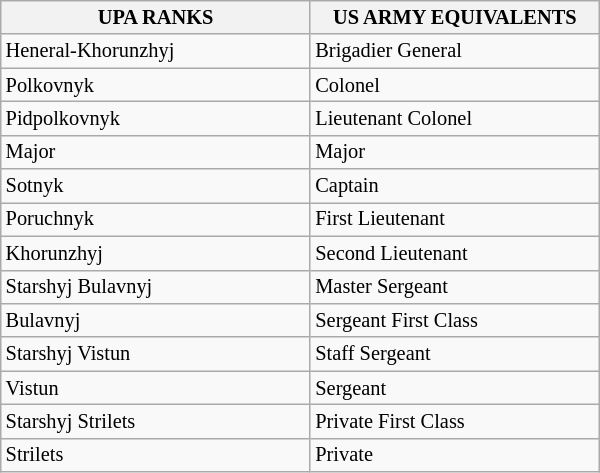<table class="wikitable" style="margin: 1em auto 1em auto; width:400px; text-align:left; font-size:85%;">
<tr>
<th scope="col" style="width:200px">UPA RANKS</th>
<th scope="col">US ARMY EQUIVALENTS</th>
</tr>
<tr>
<td>Heneral-Khorunzhyj</td>
<td>Brigadier General</td>
</tr>
<tr>
<td>Polkovnyk</td>
<td>Colonel</td>
</tr>
<tr>
<td>Pidpolkovnyk</td>
<td>Lieutenant Colonel</td>
</tr>
<tr>
<td>Major</td>
<td>Major</td>
</tr>
<tr>
<td>Sotnyk</td>
<td>Captain</td>
</tr>
<tr>
<td>Poruchnyk</td>
<td>First Lieutenant</td>
</tr>
<tr>
<td>Khorunzhyj</td>
<td>Second Lieutenant</td>
</tr>
<tr>
<td>Starshyj Bulavnyj</td>
<td>Master Sergeant</td>
</tr>
<tr>
<td>Bulavnyj</td>
<td>Sergeant First Class</td>
</tr>
<tr>
<td>Starshyj Vistun</td>
<td>Staff Sergeant</td>
</tr>
<tr>
<td>Vistun</td>
<td>Sergeant</td>
</tr>
<tr>
<td>Starshyj Strilets</td>
<td>Private First Class</td>
</tr>
<tr>
<td>Strilets</td>
<td>Private</td>
</tr>
</table>
